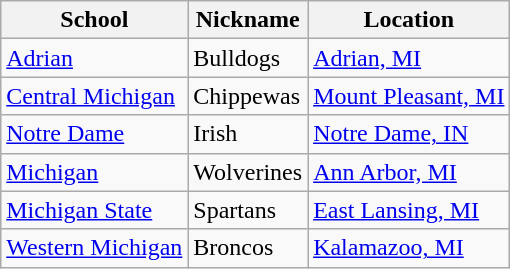<table class="wikitable sortable">
<tr>
<th>School</th>
<th>Nickname</th>
<th>Location</th>
</tr>
<tr>
<td><a href='#'>Adrian</a></td>
<td>Bulldogs</td>
<td><a href='#'>Adrian, MI</a></td>
</tr>
<tr>
<td><a href='#'>Central Michigan</a></td>
<td>Chippewas</td>
<td><a href='#'>Mount Pleasant, MI</a></td>
</tr>
<tr>
<td><a href='#'> Notre Dame</a></td>
<td>Irish</td>
<td><a href='#'>Notre Dame, IN</a></td>
</tr>
<tr>
<td><a href='#'>Michigan</a></td>
<td>Wolverines</td>
<td><a href='#'>Ann Arbor, MI</a></td>
</tr>
<tr>
<td><a href='#'>Michigan State</a></td>
<td>Spartans</td>
<td><a href='#'>East Lansing, MI</a></td>
</tr>
<tr>
<td><a href='#'>Western Michigan</a></td>
<td>Broncos</td>
<td><a href='#'>Kalamazoo, MI</a></td>
</tr>
</table>
